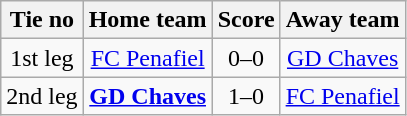<table class="wikitable" style="text-align:center">
<tr>
<th style= width="60px">Tie no</th>
<th style= width="150px">Home team</th>
<th style= width="60px">Score</th>
<th style= width="150px">Away team</th>
</tr>
<tr>
<td>1st leg</td>
<td><a href='#'>FC Penafiel</a></td>
<td>0–0</td>
<td><a href='#'>GD Chaves</a></td>
</tr>
<tr>
<td>2nd leg</td>
<td><strong><a href='#'>GD Chaves</a></strong></td>
<td>1–0</td>
<td><a href='#'>FC Penafiel</a></td>
</tr>
</table>
